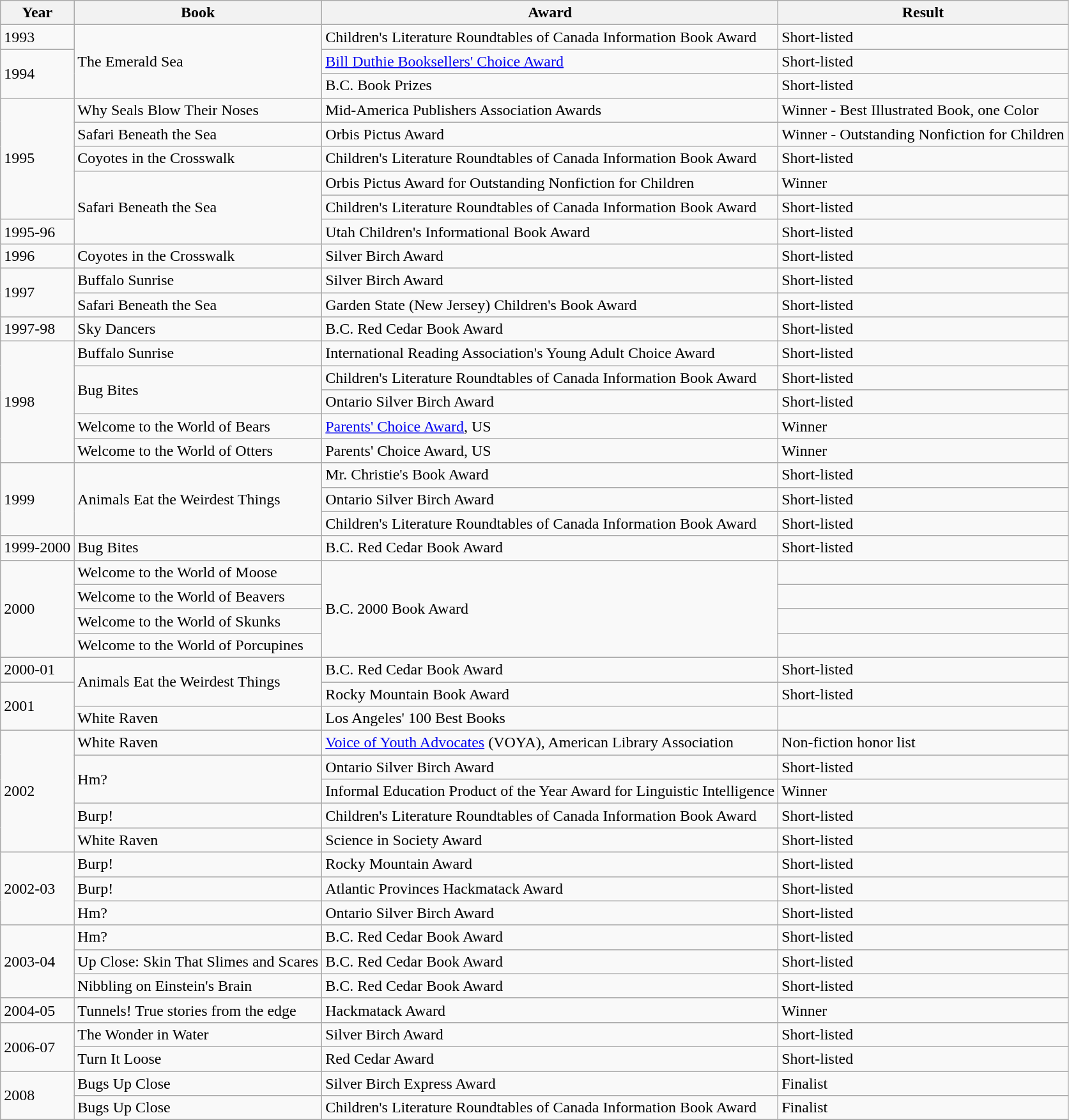<table class="wikitable sortable">
<tr>
<th>Year</th>
<th>Book</th>
<th>Award</th>
<th>Result</th>
</tr>
<tr>
<td>1993</td>
<td rowspan="3">The Emerald Sea</td>
<td>Children's Literature Roundtables of Canada Information Book Award</td>
<td>Short-listed</td>
</tr>
<tr>
<td rowspan="2">1994</td>
<td><a href='#'>Bill Duthie Booksellers' Choice Award</a></td>
<td>Short-listed</td>
</tr>
<tr>
<td>B.C. Book Prizes</td>
<td>Short-listed</td>
</tr>
<tr>
<td rowspan="5">1995</td>
<td>Why Seals Blow Their Noses</td>
<td>Mid-America Publishers Association Awards</td>
<td>Winner - Best Illustrated Book, one Color</td>
</tr>
<tr>
<td>Safari Beneath the Sea</td>
<td>Orbis Pictus Award</td>
<td>Winner - Outstanding Nonfiction for Children</td>
</tr>
<tr>
<td>Coyotes in the Crosswalk</td>
<td>Children's Literature Roundtables of Canada Information Book Award</td>
<td>Short-listed</td>
</tr>
<tr>
<td rowspan="3">Safari Beneath the Sea</td>
<td>Orbis Pictus Award for Outstanding Nonfiction for Children</td>
<td>Winner</td>
</tr>
<tr>
<td>Children's Literature Roundtables of Canada Information Book Award</td>
<td>Short-listed</td>
</tr>
<tr>
<td>1995-96</td>
<td>Utah Children's Informational Book Award</td>
<td>Short-listed</td>
</tr>
<tr>
<td>1996</td>
<td>Coyotes in the Crosswalk</td>
<td>Silver Birch Award</td>
<td>Short-listed</td>
</tr>
<tr>
<td rowspan="2">1997</td>
<td>Buffalo Sunrise</td>
<td>Silver Birch Award</td>
<td>Short-listed</td>
</tr>
<tr>
<td>Safari Beneath the Sea</td>
<td>Garden State (New Jersey) Children's Book Award</td>
<td>Short-listed</td>
</tr>
<tr>
<td>1997-98</td>
<td>Sky Dancers</td>
<td>B.C. Red Cedar Book Award</td>
<td>Short-listed</td>
</tr>
<tr>
<td rowspan="5">1998</td>
<td>Buffalo Sunrise</td>
<td>International Reading Association's Young Adult Choice Award</td>
<td>Short-listed</td>
</tr>
<tr>
<td rowspan="2">Bug Bites</td>
<td>Children's Literature Roundtables of Canada Information Book Award</td>
<td>Short-listed</td>
</tr>
<tr>
<td>Ontario Silver Birch Award</td>
<td>Short-listed</td>
</tr>
<tr>
<td>Welcome to the World of Bears</td>
<td><a href='#'>Parents' Choice Award</a>, US</td>
<td>Winner</td>
</tr>
<tr>
<td>Welcome to the World of Otters</td>
<td>Parents' Choice Award, US</td>
<td>Winner</td>
</tr>
<tr>
<td rowspan="3">1999</td>
<td rowspan="3">Animals Eat the Weirdest Things</td>
<td>Mr. Christie's Book Award</td>
<td>Short-listed</td>
</tr>
<tr>
<td>Ontario Silver Birch Award</td>
<td>Short-listed</td>
</tr>
<tr>
<td>Children's Literature Roundtables of Canada Information Book Award</td>
<td>Short-listed</td>
</tr>
<tr>
<td>1999-2000</td>
<td>Bug Bites</td>
<td>B.C. Red Cedar Book Award</td>
<td>Short-listed</td>
</tr>
<tr>
<td rowspan="4">2000</td>
<td>Welcome to the World of Moose</td>
<td rowspan="4">B.C. 2000 Book Award</td>
<td></td>
</tr>
<tr>
<td>Welcome to the World of Beavers</td>
<td></td>
</tr>
<tr>
<td>Welcome to the World of Skunks</td>
<td></td>
</tr>
<tr>
<td>Welcome to the World of Porcupines</td>
<td></td>
</tr>
<tr>
<td>2000-01</td>
<td rowspan="2">Animals Eat the Weirdest Things</td>
<td>B.C. Red Cedar Book Award</td>
<td>Short-listed</td>
</tr>
<tr>
<td rowspan="2">2001</td>
<td>Rocky Mountain Book Award</td>
<td>Short-listed</td>
</tr>
<tr>
<td>White Raven</td>
<td>Los Angeles' 100 Best Books</td>
<td></td>
</tr>
<tr>
<td rowspan="5">2002</td>
<td>White Raven</td>
<td><a href='#'>Voice of Youth Advocates</a> (VOYA), American Library Association</td>
<td>Non-fiction honor list</td>
</tr>
<tr>
<td rowspan="2">Hm?</td>
<td>Ontario Silver Birch Award</td>
<td>Short-listed</td>
</tr>
<tr>
<td>Informal Education Product of the Year Award for Linguistic Intelligence</td>
<td>Winner</td>
</tr>
<tr>
<td>Burp!</td>
<td>Children's Literature Roundtables of Canada Information Book Award</td>
<td>Short-listed</td>
</tr>
<tr>
<td>White Raven</td>
<td>Science in Society Award</td>
<td>Short-listed</td>
</tr>
<tr>
<td rowspan="3">2002-03</td>
<td>Burp!</td>
<td>Rocky Mountain Award</td>
<td>Short-listed</td>
</tr>
<tr>
<td>Burp!</td>
<td>Atlantic Provinces Hackmatack Award</td>
<td>Short-listed</td>
</tr>
<tr>
<td>Hm?</td>
<td>Ontario Silver Birch Award</td>
<td>Short-listed</td>
</tr>
<tr>
<td rowspan="3">2003-04</td>
<td>Hm?</td>
<td>B.C. Red Cedar Book Award</td>
<td>Short-listed</td>
</tr>
<tr>
<td>Up Close: Skin That Slimes and Scares</td>
<td>B.C. Red Cedar Book Award</td>
<td>Short-listed</td>
</tr>
<tr>
<td>Nibbling on Einstein's Brain</td>
<td>B.C. Red Cedar Book Award</td>
<td>Short-listed</td>
</tr>
<tr>
<td>2004-05</td>
<td>Tunnels! True stories from the edge</td>
<td>Hackmatack Award</td>
<td>Winner</td>
</tr>
<tr>
<td rowspan="2">2006-07</td>
<td>The Wonder in Water</td>
<td>Silver Birch Award</td>
<td>Short-listed</td>
</tr>
<tr>
<td>Turn It Loose</td>
<td>Red Cedar Award</td>
<td>Short-listed</td>
</tr>
<tr>
<td rowspan="2">2008</td>
<td>Bugs Up Close</td>
<td>Silver Birch Express Award</td>
<td>Finalist</td>
</tr>
<tr>
<td>Bugs Up Close</td>
<td>Children's Literature Roundtables of Canada Information Book Award</td>
<td>Finalist</td>
</tr>
<tr>
</tr>
</table>
